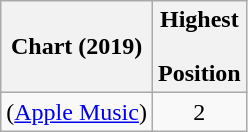<table class="wikitable">
<tr>
<th>Chart (2019)</th>
<th>Highest<br><br>Position</th>
</tr>
<tr>
<td> (<a href='#'>Apple Music</a>)</td>
<td align="center">2</td>
</tr>
</table>
